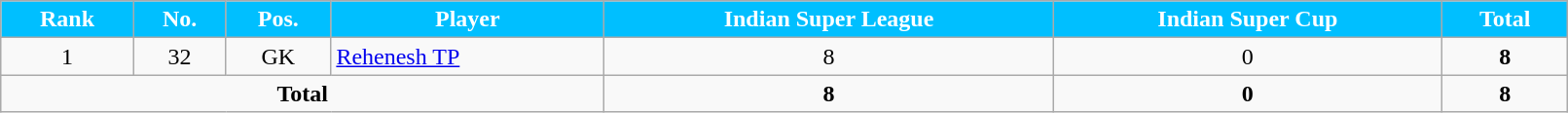<table class="wikitable sortable" style="text-align:center;width:85%;">
<tr>
<th style=background:#00BFFF;color:#FFFFFF>Rank</th>
<th style=background:#00BFFF;color:#FFFFFF>No.</th>
<th style=background:#00BFFF;color:#FFFFFF>Pos.</th>
<th style=background:#00BFFF;color:#FFFFFF>Player</th>
<th style=background:#00BFFF;color:#FFFFFF>Indian Super League</th>
<th style=background:#00BFFF;color:#FFFFFF>Indian Super Cup</th>
<th style=background:#00BFFF;color:#FFFFFF>Total</th>
</tr>
<tr>
<td>1</td>
<td>32</td>
<td>GK</td>
<td align=left> <a href='#'>Rehenesh TP</a></td>
<td>8</td>
<td>0</td>
<td><strong>8</strong></td>
</tr>
<tr>
<td colspan=4><strong>Total</strong></td>
<td><strong>8</strong></td>
<td><strong>0</strong></td>
<td><strong>8</strong></td>
</tr>
</table>
